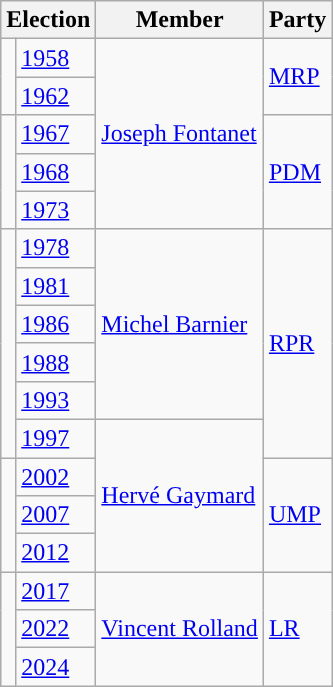<table class="wikitable">
<tr>
<th colspan=2>Election</th>
<th>Member</th>
<th>Party</th>
</tr>
<tr>
<td rowspan="2" style="background-color: "></td>
<td><a href='#'>1958</a></td>
<td rowspan="5"><a href='#'>Joseph Fontanet</a></td>
<td rowspan="2"><a href='#'>MRP</a></td>
</tr>
<tr>
<td><a href='#'>1962</a></td>
</tr>
<tr>
<td rowspan="3" style="background-color: "></td>
<td><a href='#'>1967</a></td>
<td rowspan="3"><a href='#'>PDM</a></td>
</tr>
<tr>
<td><a href='#'>1968</a></td>
</tr>
<tr>
<td><a href='#'>1973</a></td>
</tr>
<tr>
<td rowspan="6" style="background-color: "></td>
<td><a href='#'>1978</a></td>
<td rowspan="5"><a href='#'>Michel Barnier</a></td>
<td rowspan="6"><a href='#'>RPR</a></td>
</tr>
<tr>
<td><a href='#'>1981</a></td>
</tr>
<tr>
<td><a href='#'>1986</a></td>
</tr>
<tr>
<td><a href='#'>1988</a></td>
</tr>
<tr>
<td><a href='#'>1993</a></td>
</tr>
<tr>
<td><a href='#'>1997</a></td>
<td rowspan="4"><a href='#'>Hervé Gaymard</a></td>
</tr>
<tr>
<td rowspan="3" style="background-color: "></td>
<td><a href='#'>2002</a></td>
<td rowspan="3"><a href='#'>UMP</a></td>
</tr>
<tr>
<td><a href='#'>2007</a></td>
</tr>
<tr>
<td><a href='#'>2012</a></td>
</tr>
<tr>
<td rowspan="3" style="background-color: "></td>
<td><a href='#'>2017</a></td>
<td rowspan="3"><a href='#'>Vincent Rolland</a></td>
<td rowspan="3"><a href='#'>LR</a></td>
</tr>
<tr>
<td><a href='#'>2022</a></td>
</tr>
<tr>
<td><a href='#'>2024</a></td>
</tr>
</table>
